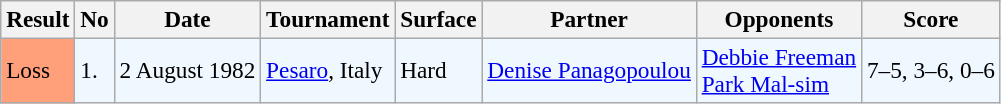<table class="sortable wikitable" style="font-size:97%;">
<tr>
<th>Result</th>
<th>No</th>
<th>Date</th>
<th>Tournament</th>
<th>Surface</th>
<th>Partner</th>
<th>Opponents</th>
<th>Score</th>
</tr>
<tr style="background:#f0f8ff;">
<td style="background:#ffa07a;">Loss</td>
<td>1.</td>
<td>2 August 1982</td>
<td><a href='#'>Pesaro</a>, Italy</td>
<td>Hard</td>
<td> <a href='#'>Denise Panagopoulou</a></td>
<td> <a href='#'>Debbie Freeman</a> <br>  <a href='#'>Park Mal-sim</a></td>
<td>7–5, 3–6, 0–6</td>
</tr>
</table>
